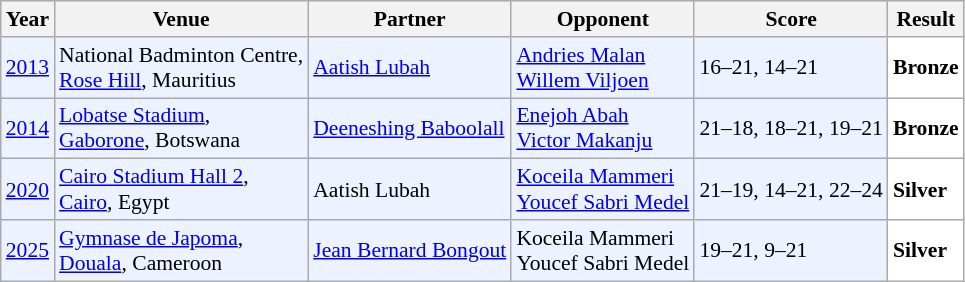<table class="sortable wikitable" style="font-size: 90%;">
<tr>
<th>Year</th>
<th>Venue</th>
<th>Partner</th>
<th>Opponent</th>
<th>Score</th>
<th>Result</th>
</tr>
<tr style="background:#ECF2FF">
<td align="center"><a href='#'>2013</a></td>
<td align="left">National Badminton Centre,<br><a href='#'>Rose Hill</a>, Mauritius</td>
<td align="left"> <a href='#'>Aatish Lubah</a></td>
<td align="left"> <a href='#'>Andries Malan</a> <br>  <a href='#'>Willem Viljoen</a></td>
<td align="left">16–21, 14–21</td>
<td style="text-align:left; background:white"> <strong>Bronze</strong></td>
</tr>
<tr style="background:#ECF2FF">
<td align="center"><a href='#'>2014</a></td>
<td align="left"><a href='#'>Lobatse Stadium</a>,<br><a href='#'>Gaborone</a>, Botswana</td>
<td align="left"> <a href='#'>Deeneshing Baboolall</a></td>
<td align="left"> <a href='#'>Enejoh Abah</a> <br>  <a href='#'>Victor Makanju</a></td>
<td align="left">21–18, 18–21, 19–21</td>
<td style="text-align:left; background:white"> <strong>Bronze</strong></td>
</tr>
<tr style="background:#ECF2FF">
<td align="center"><a href='#'>2020</a></td>
<td align="left"><a href='#'>Cairo Stadium Hall 2</a>,<br><a href='#'>Cairo</a>, Egypt</td>
<td align="left"> Aatish Lubah</td>
<td align="left"> <a href='#'>Koceila Mammeri</a> <br>  <a href='#'>Youcef Sabri Medel</a></td>
<td align="left">21–19, 14–21, 22–24</td>
<td style="text-align:left; background:white"> <strong>Silver</strong></td>
</tr>
<tr style="background:#ECF2FF">
<td align="center"><a href='#'>2025</a></td>
<td align="left"><a href='#'>Gymnase de Japoma</a>,<br><a href='#'>Douala</a>, Cameroon</td>
<td align="left"> <a href='#'>Jean Bernard Bongout</a></td>
<td align="left"> Koceila Mammeri<br> Youcef Sabri Medel</td>
<td align="left">19–21, 9–21</td>
<td style="text-align:left; background:white"> <strong>Silver</strong></td>
</tr>
</table>
